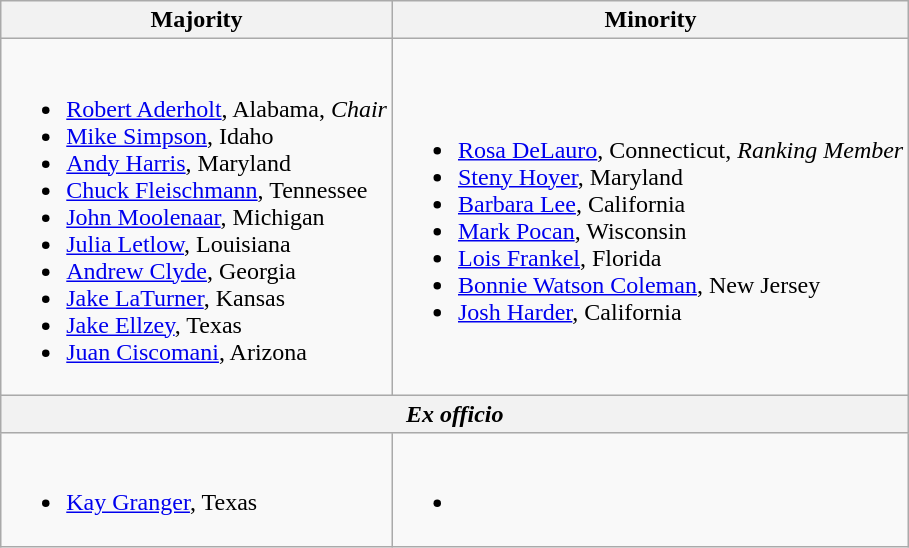<table class=wikitable>
<tr>
<th>Majority</th>
<th>Minority</th>
</tr>
<tr>
<td><br><ul><li><a href='#'>Robert Aderholt</a>, Alabama, <em>Chair</em></li><li><a href='#'>Mike Simpson</a>, Idaho</li><li><a href='#'>Andy Harris</a>, Maryland</li><li><a href='#'>Chuck Fleischmann</a>, Tennessee</li><li><a href='#'>John Moolenaar</a>, Michigan</li><li><a href='#'>Julia Letlow</a>, Louisiana</li><li><a href='#'>Andrew Clyde</a>, Georgia</li><li><a href='#'>Jake LaTurner</a>, Kansas</li><li><a href='#'>Jake Ellzey</a>, Texas</li><li><a href='#'>Juan Ciscomani</a>, Arizona</li></ul></td>
<td><br><ul><li><a href='#'>Rosa DeLauro</a>, Connecticut, <em>Ranking Member</em></li><li><a href='#'>Steny Hoyer</a>, Maryland</li><li><a href='#'>Barbara Lee</a>, California</li><li><a href='#'>Mark Pocan</a>, Wisconsin</li><li><a href='#'>Lois Frankel</a>, Florida</li><li><a href='#'>Bonnie Watson Coleman</a>, New Jersey</li><li><a href='#'>Josh Harder</a>, California</li></ul></td>
</tr>
<tr>
<th colspan=2><em>Ex officio</em></th>
</tr>
<tr>
<td><br><ul><li><a href='#'>Kay Granger</a>, Texas</li></ul></td>
<td><br><ul><li></li></ul></td>
</tr>
</table>
